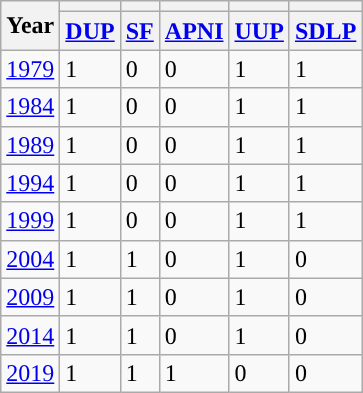<table class="wikitable">
<tr>
<th rowspan=2>Year</th>
<th style="background-color: "></th>
<th style="background-color: "></th>
<th style="background-color: "></th>
<th style="background-color: "></th>
<th style="background-color: "></th>
</tr>
<tr>
<th><a href='#'>DUP</a></th>
<th><a href='#'>SF</a></th>
<th><a href='#'>APNI</a></th>
<th><a href='#'>UUP</a></th>
<th><a href='#'>SDLP</a></th>
</tr>
<tr>
<td><a href='#'>1979</a></td>
<td>1</td>
<td>0</td>
<td>0</td>
<td>1</td>
<td>1</td>
</tr>
<tr>
<td><a href='#'>1984</a></td>
<td>1</td>
<td>0</td>
<td>0</td>
<td>1</td>
<td>1</td>
</tr>
<tr>
<td><a href='#'>1989</a></td>
<td>1</td>
<td>0</td>
<td>0</td>
<td>1</td>
<td>1</td>
</tr>
<tr>
<td><a href='#'>1994</a></td>
<td>1</td>
<td>0</td>
<td>0</td>
<td>1</td>
<td>1</td>
</tr>
<tr>
<td><a href='#'>1999</a></td>
<td>1</td>
<td>0</td>
<td>0</td>
<td>1</td>
<td>1</td>
</tr>
<tr>
<td><a href='#'>2004</a></td>
<td>1</td>
<td>1</td>
<td>0</td>
<td>1</td>
<td>0</td>
</tr>
<tr>
<td><a href='#'>2009</a></td>
<td>1</td>
<td>1</td>
<td>0</td>
<td>1</td>
<td>0</td>
</tr>
<tr>
<td><a href='#'>2014</a></td>
<td>1</td>
<td>1</td>
<td>0</td>
<td>1</td>
<td>0</td>
</tr>
<tr>
<td><a href='#'>2019</a></td>
<td>1</td>
<td>1</td>
<td>1</td>
<td>0</td>
<td>0</td>
</tr>
</table>
